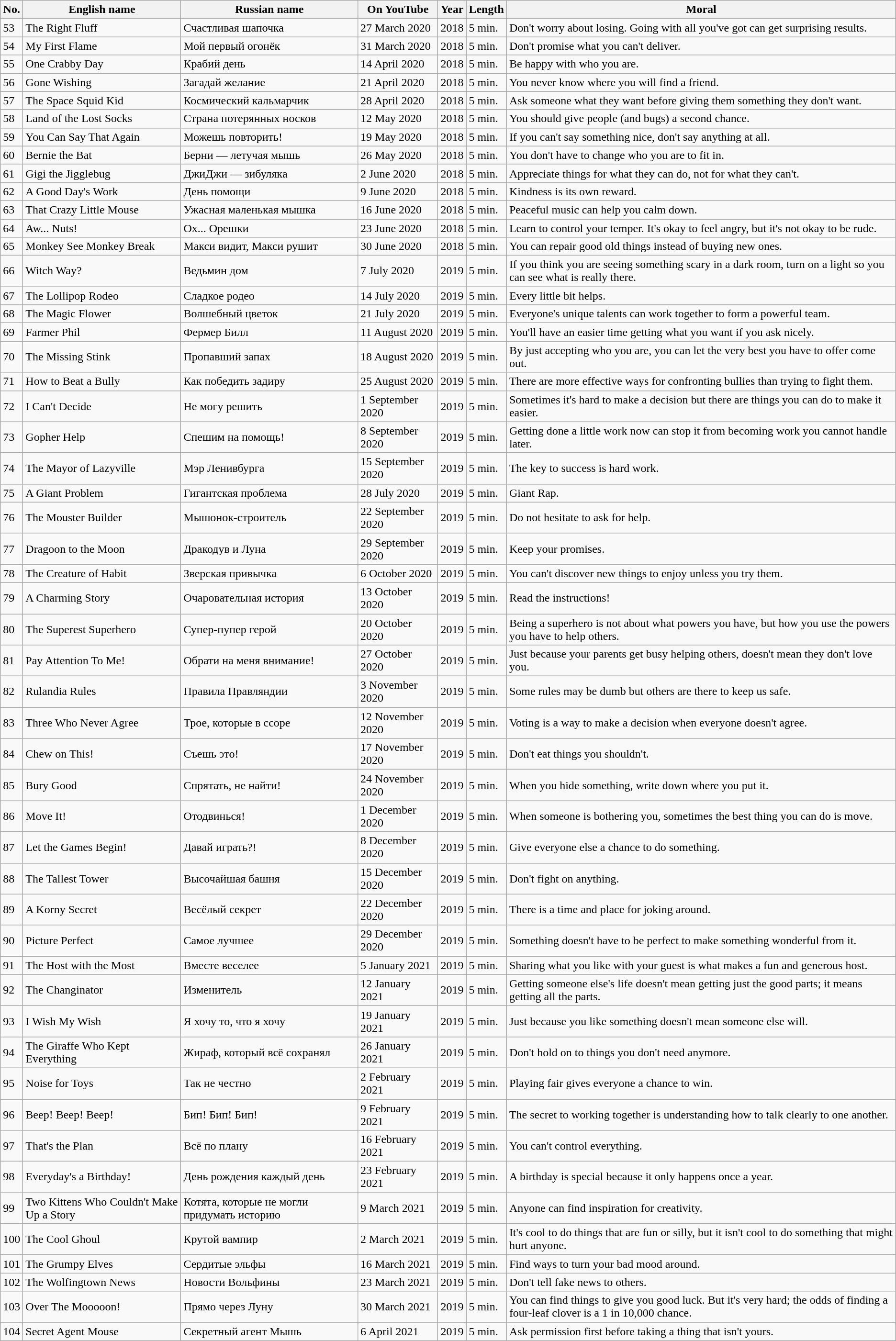<table class="wikitable sortable">
<tr>
<th>No.</th>
<th>English name</th>
<th>Russian name</th>
<th>On YouTube</th>
<th>Year</th>
<th>Length</th>
<th>Moral</th>
</tr>
<tr>
<td>53</td>
<td>The Right Fluff</td>
<td>Счастливая шапочка</td>
<td>27 March 2020</td>
<td>2018</td>
<td>5 min.</td>
<td>Don't worry about losing. Going with all you've got can get surprising results.</td>
</tr>
<tr>
<td>54</td>
<td>My First Flame</td>
<td>Мой первый огонёк</td>
<td>31 March 2020</td>
<td>2018</td>
<td>5 min.</td>
<td>Don't promise what you can't deliver.</td>
</tr>
<tr>
<td>55</td>
<td>One Crabby Day</td>
<td>Крабий день</td>
<td>14 April 2020</td>
<td>2018</td>
<td>5 min.</td>
<td>Be happy with who you are.</td>
</tr>
<tr>
<td>56</td>
<td>Gone Wishing</td>
<td>Загадай желание</td>
<td>21 April 2020</td>
<td>2018</td>
<td>5 min.</td>
<td>You never know where you will find a friend.</td>
</tr>
<tr>
<td>57</td>
<td>The Space Squid Kid</td>
<td>Космический кальмарчик</td>
<td>28 April 2020</td>
<td>2018</td>
<td>5 min.</td>
<td>Ask someone what they want before giving them something they don't want.</td>
</tr>
<tr>
<td>58</td>
<td>Land of the Lost Socks</td>
<td>Страна потерянных носков</td>
<td>12 May 2020</td>
<td>2018</td>
<td>5 min.</td>
<td>You should give people (and bugs) a second chance.</td>
</tr>
<tr>
<td>59</td>
<td>You Can Say That Again</td>
<td>Можешь повторить!</td>
<td>19 May 2020</td>
<td>2018</td>
<td>5 min.</td>
<td>If you can't say something nice, don't say anything at all.</td>
</tr>
<tr>
<td>60</td>
<td>Bernie the Bat</td>
<td>Берни — летучая мышь</td>
<td>26 May 2020</td>
<td>2018</td>
<td>5 min.</td>
<td>You don't have to change who you are to fit in.</td>
</tr>
<tr>
<td>61</td>
<td>Gigi the Jigglebug</td>
<td>ДжиДжи — зибуляка</td>
<td>2 June 2020</td>
<td>2018</td>
<td>5 min.</td>
<td>Appreciate things for what they can do, not for what they can't.</td>
</tr>
<tr>
<td>62</td>
<td>A Good Day's Work</td>
<td>День помощи</td>
<td>9 June 2020</td>
<td>2018</td>
<td>5 min.</td>
<td>Kindness is its own reward.</td>
</tr>
<tr>
<td>63</td>
<td>That Crazy Little Mouse</td>
<td>Ужасная маленькая мышка</td>
<td>16 June 2020</td>
<td>2018</td>
<td>5 min.</td>
<td>Peaceful music can help you calm down.</td>
</tr>
<tr>
<td>64</td>
<td>Aw... Nuts!</td>
<td>Ох... Орешки</td>
<td>23 June 2020</td>
<td>2018</td>
<td>5 min.</td>
<td>Learn to control your temper. It's okay to feel angry, but it's not okay to be rude.</td>
</tr>
<tr>
<td>65</td>
<td>Monkey See Monkey Break</td>
<td>Макси видит, Макси рушит</td>
<td>30 June 2020</td>
<td>2018</td>
<td>5 min.</td>
<td>You can repair good old things instead of buying new ones.</td>
</tr>
<tr>
<td>66</td>
<td>Witch Way?</td>
<td>Ведьмин дом</td>
<td>7 July 2020</td>
<td>2019</td>
<td>5 min.</td>
<td>If you think you are seeing something scary in a dark room, turn on a light so you can see what is really there.</td>
</tr>
<tr>
<td>67</td>
<td>The Lollipop Rodeo</td>
<td>Сладкое родео</td>
<td>14 July 2020</td>
<td>2019</td>
<td>5 min.</td>
<td>Every little bit helps.</td>
</tr>
<tr>
<td>68</td>
<td>The Magic Flower</td>
<td>Волшебный цветок</td>
<td>21 July 2020</td>
<td>2019</td>
<td>5 min.</td>
<td>Everyone's unique talents can work together to form a powerful team.</td>
</tr>
<tr>
<td>69</td>
<td>Farmer Phil</td>
<td>Фермер Билл</td>
<td>11 August 2020</td>
<td>2019</td>
<td>5 min.</td>
<td>You'll have an easier time getting what you want if you ask nicely.</td>
</tr>
<tr>
<td>70</td>
<td>The Missing Stink</td>
<td>Пропавший запах</td>
<td>18 August 2020</td>
<td>2019</td>
<td>5 min.</td>
<td>By just accepting who you are, you can let the very best you have to offer come out.</td>
</tr>
<tr>
<td>71</td>
<td>How to Beat a Bully</td>
<td>Как победить задиру</td>
<td>25 August 2020</td>
<td>2019</td>
<td>5 min.</td>
<td>There are more effective ways for confronting bullies than trying to fight them.</td>
</tr>
<tr>
<td>72</td>
<td>I Can't Decide</td>
<td>Не могу решить</td>
<td>1 September 2020</td>
<td>2019</td>
<td>5 min.</td>
<td>Sometimes it's hard to make a decision but there are things you can do to make it easier.</td>
</tr>
<tr>
<td>73</td>
<td>Gopher Help</td>
<td>Спешим на помощь!</td>
<td>8 September 2020</td>
<td>2019</td>
<td>5 min.</td>
<td>Getting done a little work now can stop it from becoming work you cannot handle later.</td>
</tr>
<tr>
<td>74</td>
<td>The Mayor of Lazyville</td>
<td>Мэр Ленивбурга</td>
<td>15 September 2020</td>
<td>2019</td>
<td>5 min.</td>
<td>The key to success is hard work.</td>
</tr>
<tr>
<td>75</td>
<td>A Giant Problem</td>
<td>Гигантская проблема</td>
<td>28 July 2020</td>
<td>2019</td>
<td>5 min.</td>
<td It's best to plan ahead. >Giant Rap.<em></td>
</tr>
<tr>
<td>76</td>
<td>The Mouster Builder</td>
<td>Мышонок-строитель</td>
<td>22 September 2020</td>
<td>2019</td>
<td>5 min.</td>
<td>Do not hesitate to ask for help.</td>
</tr>
<tr>
<td>77</td>
<td>Dragoon to the Moon</td>
<td>Дракодув и Луна</td>
<td>29 September 2020</td>
<td>2019</td>
<td>5 min.</td>
<td>Keep your promises.</td>
</tr>
<tr>
<td>78</td>
<td>The Creature of Habit</td>
<td>Зверская привычка</td>
<td>6 October 2020</td>
<td>2019</td>
<td>5 min.</td>
<td>You can't discover new things to enjoy unless you try them.</td>
</tr>
<tr>
<td>79</td>
<td>A Charming Story</td>
<td>Очаровательная история</td>
<td>13 October 2020</td>
<td>2019</td>
<td>5 min.</td>
<td>Read the instructions!</td>
</tr>
<tr>
<td>80</td>
<td>The Superest Superhero</td>
<td>Супер-пупер герой</td>
<td>20 October 2020</td>
<td>2019</td>
<td>5 min.</td>
<td>Being a superhero is not about what powers you have, but how you use the powers you have to help others.</td>
</tr>
<tr>
<td>81</td>
<td>Pay Attention To Me!</td>
<td>Обрати на меня внимание!</td>
<td>27 October 2020</td>
<td>2019</td>
<td>5 min.</td>
<td>Just because your parents get busy helping others, doesn't mean they don't love you.</td>
</tr>
<tr>
<td>82</td>
<td>Rulandia Rules</td>
<td>Правила Правляндии</td>
<td>3 November 2020</td>
<td>2019</td>
<td>5 min.</td>
<td>Some rules may be dumb but others are there to keep us safe.</td>
</tr>
<tr>
<td>83</td>
<td>Three Who Never Agree</td>
<td>Трое, которые в ссоре</td>
<td>12 November 2020</td>
<td>2019</td>
<td>5 min.</td>
<td>Voting is a way to make a decision when everyone doesn't agree.</td>
</tr>
<tr>
<td>84</td>
<td>Chew on This!</td>
<td>Съешь это!</td>
<td>17 November 2020</td>
<td>2019</td>
<td>5 min.</td>
<td>Don't eat things you shouldn't.</td>
</tr>
<tr>
<td>85</td>
<td>Bury Good</td>
<td>Спрятать, не найти!</td>
<td>24 November 2020</td>
<td>2019</td>
<td>5 min.</td>
<td>When you hide something, write down where you put it.</td>
</tr>
<tr>
<td>86</td>
<td>Move It!</td>
<td>Отодвинься!</td>
<td>1 December 2020</td>
<td>2019</td>
<td>5 min.</td>
<td>When someone is bothering you, sometimes the best thing you can do is move.</td>
</tr>
<tr>
<td>87</td>
<td>Let the Games Begin!</td>
<td>Давай играть?!</td>
<td>8 December 2020</td>
<td>2019</td>
<td>5 min.</td>
<td>Give everyone else a chance to do something.</td>
</tr>
<tr>
<td>88</td>
<td>The Tallest Tower</td>
<td>Высочайшая башня</td>
<td>15 December 2020</td>
<td>2019</td>
<td>5 min.</td>
<td>Don't fight on anything.</td>
</tr>
<tr>
<td>89</td>
<td>A Korny Secret</td>
<td>Весёлый секрет</td>
<td>22 December 2020</td>
<td>2019</td>
<td>5 min.</td>
<td>There is a time and place for joking around.</td>
</tr>
<tr>
<td>90</td>
<td>Picture Perfect</td>
<td>Самое лучшее</td>
<td>29 December 2020</td>
<td>2019</td>
<td>5 min.</td>
<td>Something doesn't have to be perfect to make something wonderful from it.</td>
</tr>
<tr>
<td>91</td>
<td>The Host with the Most</td>
<td>Вместе веселее</td>
<td>5 January 2021</td>
<td>2019</td>
<td>5 min.</td>
<td>Sharing what you like with your guest is what makes a fun and generous host.</td>
</tr>
<tr>
<td>92</td>
<td>The Changinator</td>
<td>Изменитель</td>
<td>12 January 2021</td>
<td>2019</td>
<td>5 min.</td>
<td>Getting someone else's life doesn't mean getting just the good parts; it means getting all the parts.</td>
</tr>
<tr>
<td>93</td>
<td>I Wish My Wish</td>
<td>Я хочу то, что я хочу</td>
<td>19 January 2021</td>
<td>2019</td>
<td>5 min.</td>
<td>Just because you like something doesn't mean someone else will.</td>
</tr>
<tr>
<td>94</td>
<td>The Giraffe Who Kept Everything</td>
<td>Жираф, который всё сохранял</td>
<td>26 January 2021</td>
<td>2019</td>
<td>5 min.</td>
<td>Don't hold on to things you don't need anymore.</td>
</tr>
<tr>
<td>95</td>
<td>Noise for Toys</td>
<td>Так не честно</td>
<td>2 February 2021</td>
<td>2019</td>
<td>5 min.</td>
<td>Playing fair gives everyone a chance to win.</td>
</tr>
<tr>
<td>96</td>
<td>Beep! Beep! Beep!</td>
<td>Бип! Бип! Бип!</td>
<td>9 February 2021</td>
<td>2019</td>
<td>5 min.</td>
<td>The secret to working together is understanding how to talk clearly to one another.</td>
</tr>
<tr>
<td>97</td>
<td>That's the Plan</td>
<td>Всё по плану</td>
<td>16 February 2021</td>
<td>2019</td>
<td>5 min.</td>
<td>You can't control everything.</td>
</tr>
<tr>
<td>98</td>
<td>Everyday's a Birthday!</td>
<td>День рождения каждый день</td>
<td>23 February 2021</td>
<td>2019</td>
<td>5 min.</td>
<td>A birthday is special because it only happens once a year.</td>
</tr>
<tr>
<td>99</td>
<td>Two Kittens Who Couldn't Make Up a Story</td>
<td>Котята, которые не могли придумать историю</td>
<td>9 March 2021</td>
<td>2019</td>
<td>5 min.</td>
<td>Anyone can find inspiration for creativity.</td>
</tr>
<tr>
<td>100</td>
<td>The Cool Ghoul</td>
<td>Крутой вампир</td>
<td>2 March 2021</td>
<td>2019</td>
<td>5 min.</td>
<td>It's cool to do things that are fun or silly, but it isn't cool to do something that might hurt anyone.</td>
</tr>
<tr>
<td>101</td>
<td>The Grumpy Elves</td>
<td>Сердитые эльфы</td>
<td>16 March 2021</td>
<td>2019</td>
<td>5 min.</td>
<td>Find ways to turn your bad mood around.</td>
</tr>
<tr>
<td>102</td>
<td>The Wolfingtown News</td>
<td>Новости Вольфины</td>
<td>23 March 2021</td>
<td>2019</td>
<td>5 min.</td>
<td>Don't tell fake news to others.</td>
</tr>
<tr>
<td>103</td>
<td>Over The Mooooon!</td>
<td>Прямо через Луну</td>
<td>30 March 2021</td>
<td>2019</td>
<td>5 min.</td>
<td>You can find things to give you good luck. But it's very hard; the odds of finding a four-leaf clover is a 1 in 10,000 chance.</td>
</tr>
<tr>
<td>104</td>
<td>Secret Agent Mouse</td>
<td>Секретный агент Мышь</td>
<td>6 April 2021</td>
<td>2019</td>
<td>5 min.</td>
<td>Ask permission first before taking a thing that isn't yours.</td>
</tr>
</table>
